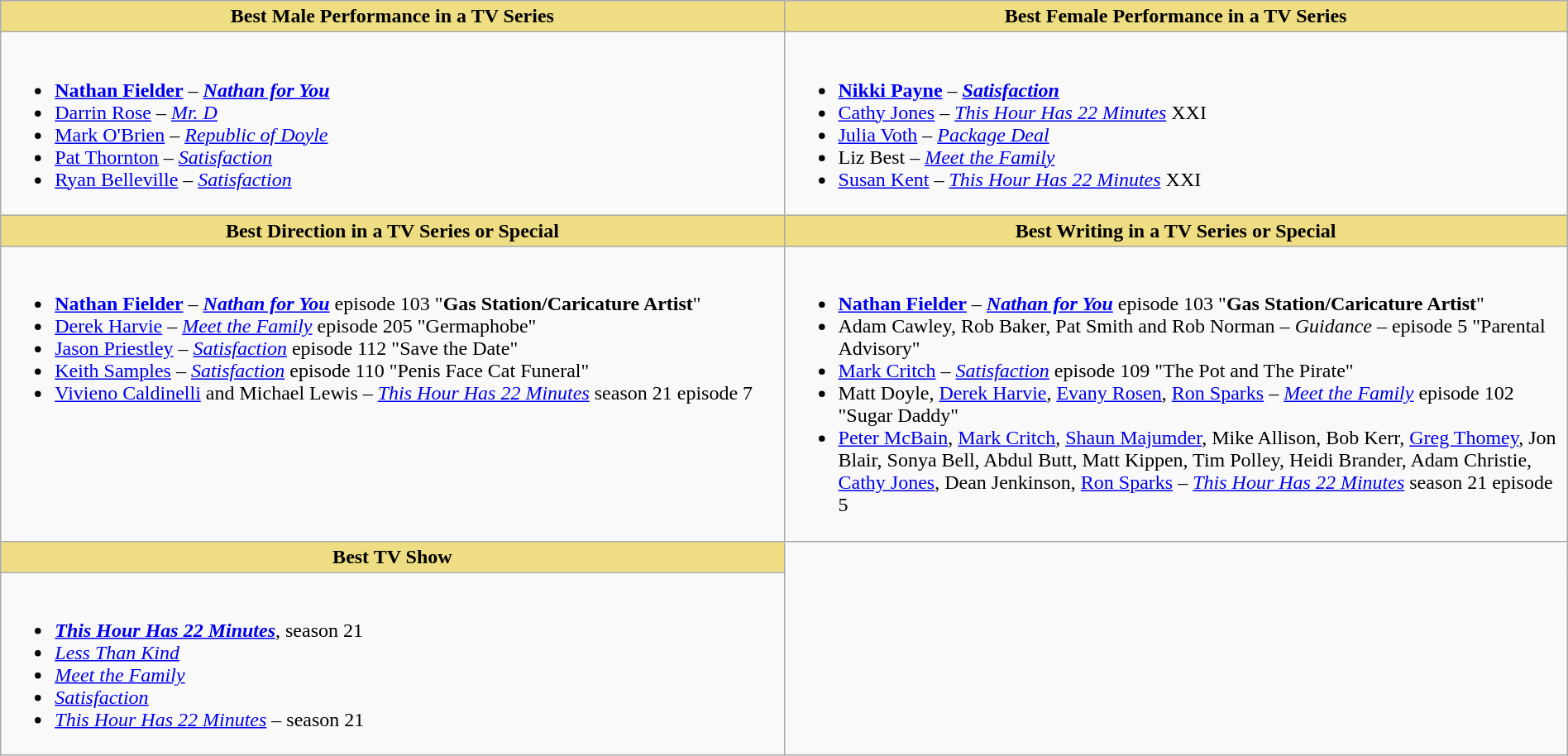<table class="wikitable" style="width:100%">
<tr>
<th style="background:#EEDD82; width:50%">Best Male Performance in a TV Series</th>
<th style="background:#EEDD82; width:50%">Best Female Performance in a TV Series</th>
</tr>
<tr>
<td valign="top"><br><ul><li> <strong><a href='#'>Nathan Fielder</a></strong> – <strong><em><a href='#'>Nathan for You</a></em></strong></li><li><a href='#'>Darrin Rose</a> – <em><a href='#'>Mr. D</a></em></li><li><a href='#'>Mark O'Brien</a> – <em><a href='#'>Republic of Doyle</a></em></li><li><a href='#'>Pat Thornton</a> – <em><a href='#'>Satisfaction</a></em></li><li><a href='#'>Ryan Belleville</a> – <em><a href='#'>Satisfaction</a></em></li></ul></td>
<td valign="top"><br><ul><li> <strong><a href='#'>Nikki Payne</a></strong> – <strong><em><a href='#'>Satisfaction</a></em></strong></li><li><a href='#'>Cathy Jones</a> – <em><a href='#'>This Hour Has 22 Minutes</a></em> XXI</li><li><a href='#'>Julia Voth</a> – <em><a href='#'>Package Deal</a></em></li><li>Liz Best – <em><a href='#'>Meet the Family</a></em></li><li><a href='#'>Susan Kent</a> – <em><a href='#'>This Hour Has 22 Minutes</a></em> XXI</li></ul></td>
</tr>
<tr>
<th style="background:#EEDD82; width:50%">Best Direction in a TV Series or Special</th>
<th style="background:#EEDD82; width:50%">Best Writing in a TV Series or Special</th>
</tr>
<tr>
<td valign="top"><br><ul><li> <strong><a href='#'>Nathan Fielder</a></strong> – <strong><em><a href='#'>Nathan for You</a></em></strong> episode 103 "<strong>Gas Station/Caricature Artist</strong>"</li><li><a href='#'>Derek Harvie</a> – <em><a href='#'>Meet the Family</a></em> episode 205 "Germaphobe"</li><li><a href='#'>Jason Priestley</a> – <em><a href='#'>Satisfaction</a></em> episode 112 "Save the Date"</li><li><a href='#'>Keith Samples</a> – <em><a href='#'>Satisfaction</a></em> episode 110 "Penis Face Cat Funeral"</li><li><a href='#'>Vivieno Caldinelli</a> and Michael Lewis – <em><a href='#'>This Hour Has 22 Minutes</a></em> season 21 episode 7</li></ul></td>
<td valign="top"><br><ul><li> <strong><a href='#'>Nathan Fielder</a></strong> – <strong><em><a href='#'>Nathan for You</a></em></strong> episode 103 "<strong>Gas Station/Caricature Artist</strong>"</li><li>Adam Cawley, Rob Baker, Pat Smith and Rob Norman – <em>Guidance</em> – episode 5 "Parental Advisory"</li><li><a href='#'>Mark Critch</a> – <em><a href='#'>Satisfaction</a></em> episode 109 "The Pot and The Pirate"</li><li>Matt Doyle, <a href='#'>Derek Harvie</a>, <a href='#'>Evany Rosen</a>, <a href='#'>Ron Sparks</a> – <em><a href='#'>Meet the Family</a></em> episode 102 "Sugar Daddy"</li><li><a href='#'>Peter McBain</a>, <a href='#'>Mark Critch</a>, <a href='#'>Shaun Majumder</a>, Mike Allison, Bob Kerr, <a href='#'>Greg Thomey</a>, Jon Blair, Sonya Bell, Abdul Butt, Matt Kippen, Tim Polley, Heidi Brander, Adam Christie, <a href='#'>Cathy Jones</a>, Dean Jenkinson, <a href='#'>Ron Sparks</a> – <em><a href='#'>This Hour Has 22 Minutes</a></em> season 21 episode 5</li></ul></td>
</tr>
<tr>
<th style="background:#EEDD82; width:50%">Best TV Show</th>
</tr>
<tr>
<td valign="top"><br><ul><li> <strong><em><a href='#'>This Hour Has 22 Minutes</a></em></strong>, season 21</li><li><em><a href='#'>Less Than Kind</a></em></li><li><em><a href='#'>Meet the Family</a></em></li><li><em><a href='#'>Satisfaction</a></em></li><li><em><a href='#'>This Hour Has 22 Minutes</a></em> – season 21</li></ul></td>
</tr>
</table>
